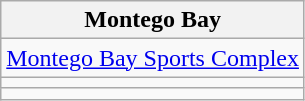<table class="wikitable">
<tr>
<th>Montego Bay</th>
</tr>
<tr>
<td><a href='#'>Montego Bay Sports Complex</a></td>
</tr>
<tr>
<td></td>
</tr>
<tr>
<td><small></small></td>
</tr>
</table>
